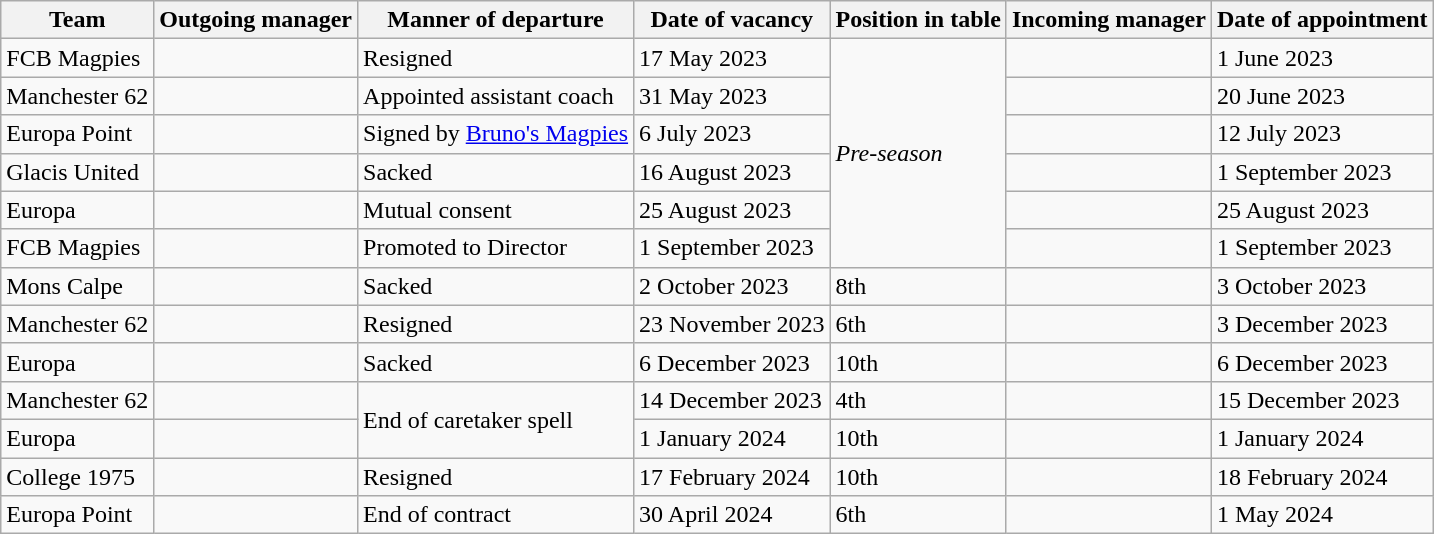<table class="wikitable sortable">
<tr>
<th>Team</th>
<th>Outgoing manager</th>
<th>Manner of departure</th>
<th>Date of vacancy</th>
<th>Position in table</th>
<th>Incoming manager</th>
<th>Date of appointment</th>
</tr>
<tr>
<td>FCB Magpies</td>
<td></td>
<td>Resigned</td>
<td rowspan=1>17 May 2023</td>
<td rowspan=6><em>Pre-season</em></td>
<td></td>
<td>1 June 2023</td>
</tr>
<tr>
<td>Manchester 62</td>
<td></td>
<td>Appointed assistant coach</td>
<td>31 May 2023</td>
<td></td>
<td>20 June 2023</td>
</tr>
<tr>
<td>Europa Point</td>
<td></td>
<td>Signed by <a href='#'>Bruno's Magpies</a></td>
<td>6 July 2023</td>
<td></td>
<td>12 July 2023</td>
</tr>
<tr>
<td>Glacis United</td>
<td></td>
<td>Sacked</td>
<td>16 August 2023</td>
<td></td>
<td>1 September 2023</td>
</tr>
<tr>
<td>Europa</td>
<td></td>
<td>Mutual consent</td>
<td>25 August 2023</td>
<td></td>
<td>25 August 2023</td>
</tr>
<tr>
<td>FCB Magpies</td>
<td></td>
<td>Promoted to Director</td>
<td>1 September 2023</td>
<td></td>
<td>1 September 2023</td>
</tr>
<tr>
<td>Mons Calpe</td>
<td></td>
<td>Sacked</td>
<td>2 October 2023</td>
<td>8th</td>
<td></td>
<td>3 October 2023</td>
</tr>
<tr>
<td>Manchester 62</td>
<td></td>
<td>Resigned</td>
<td>23 November 2023</td>
<td>6th</td>
<td></td>
<td>3 December 2023</td>
</tr>
<tr>
<td>Europa</td>
<td></td>
<td>Sacked</td>
<td>6 December 2023</td>
<td>10th</td>
<td></td>
<td>6 December 2023</td>
</tr>
<tr>
<td>Manchester 62</td>
<td></td>
<td rowspan=2>End of caretaker spell</td>
<td>14 December 2023</td>
<td>4th</td>
<td></td>
<td>15 December 2023</td>
</tr>
<tr>
<td>Europa</td>
<td></td>
<td>1 January 2024</td>
<td>10th</td>
<td></td>
<td>1 January 2024</td>
</tr>
<tr>
<td>College 1975</td>
<td></td>
<td>Resigned</td>
<td>17 February 2024</td>
<td>10th</td>
<td></td>
<td>18 February 2024</td>
</tr>
<tr>
<td>Europa Point</td>
<td></td>
<td>End of contract</td>
<td>30 April 2024</td>
<td>6th</td>
<td></td>
<td>1 May 2024</td>
</tr>
</table>
